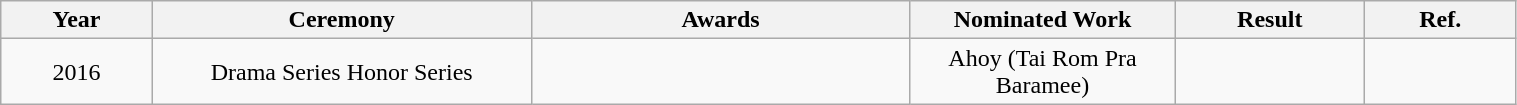<table class="wikitable" width="80%">
<tr>
<th style="width:8%">Year</th>
<th style="width:20%">Ceremony</th>
<th style="width:20%">Awards</th>
<th style="width:14%">Nominated Work</th>
<th style="width:10%">Result</th>
<th style="width:8%">Ref.</th>
</tr>
<tr align="center">
<td>2016</td>
<td>Drama Series Honor Series</td>
<td></td>
<td>Ahoy (Tai Rom Pra Baramee)</td>
<td></td>
<td></td>
</tr>
</table>
